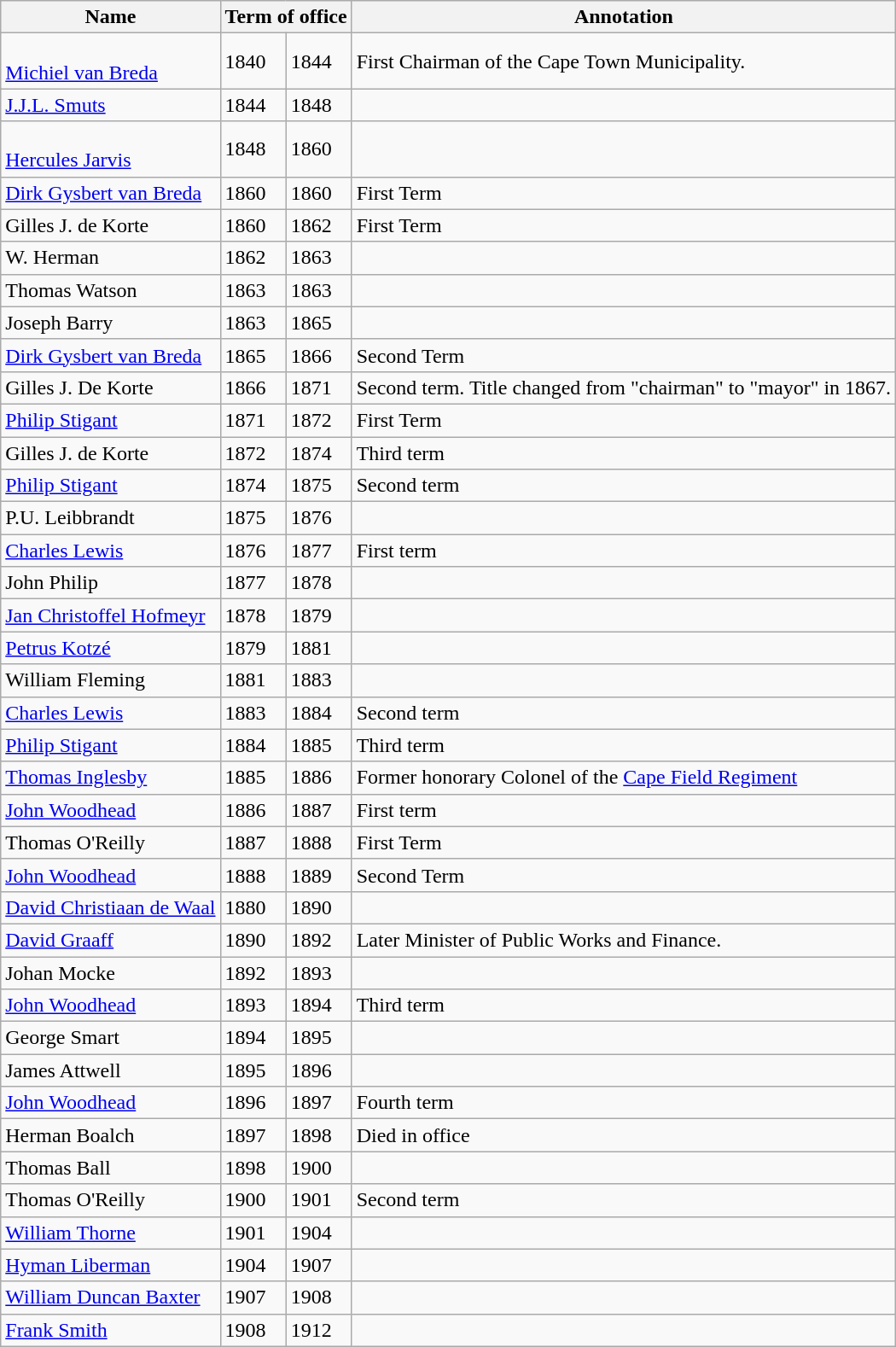<table class="wikitable">
<tr>
<th>Name</th>
<th colspan=2>Term of office</th>
<th>Annotation</th>
</tr>
<tr>
<td><br><a href='#'>Michiel van Breda</a></td>
<td>1840</td>
<td>1844</td>
<td>First Chairman of the Cape Town Municipality.</td>
</tr>
<tr>
<td><a href='#'>J.J.L. Smuts</a></td>
<td>1844</td>
<td>1848</td>
<td></td>
</tr>
<tr>
<td><br><a href='#'>Hercules Jarvis</a></td>
<td>1848</td>
<td>1860</td>
<td></td>
</tr>
<tr>
<td><a href='#'>Dirk Gysbert van Breda</a></td>
<td>1860</td>
<td>1860</td>
<td>First Term</td>
</tr>
<tr>
<td>Gilles J. de Korte</td>
<td>1860</td>
<td>1862</td>
<td>First Term</td>
</tr>
<tr>
<td>W. Herman</td>
<td>1862</td>
<td>1863</td>
<td></td>
</tr>
<tr>
<td>Thomas Watson</td>
<td>1863</td>
<td>1863</td>
<td></td>
</tr>
<tr>
<td>Joseph Barry</td>
<td>1863</td>
<td>1865</td>
<td></td>
</tr>
<tr>
<td><a href='#'>Dirk Gysbert van Breda</a></td>
<td>1865</td>
<td>1866</td>
<td>Second Term</td>
</tr>
<tr>
<td>Gilles J. De Korte</td>
<td>1866</td>
<td>1871</td>
<td>Second term. Title changed from "chairman" to "mayor" in 1867.</td>
</tr>
<tr>
<td><a href='#'>Philip Stigant</a></td>
<td>1871</td>
<td>1872</td>
<td>First Term</td>
</tr>
<tr>
<td>Gilles J. de Korte</td>
<td>1872</td>
<td>1874</td>
<td>Third term</td>
</tr>
<tr>
<td><a href='#'>Philip Stigant</a></td>
<td>1874</td>
<td>1875</td>
<td>Second term</td>
</tr>
<tr>
<td>P.U. Leibbrandt</td>
<td>1875</td>
<td>1876</td>
<td></td>
</tr>
<tr>
<td><a href='#'>Charles Lewis</a></td>
<td>1876</td>
<td>1877</td>
<td>First term</td>
</tr>
<tr>
<td>John Philip</td>
<td>1877</td>
<td>1878</td>
<td></td>
</tr>
<tr>
<td> <a href='#'>Jan Christoffel Hofmeyr</a></td>
<td>1878</td>
<td>1879</td>
<td></td>
</tr>
<tr>
<td><a href='#'>Petrus Kotzé</a></td>
<td>1879</td>
<td>1881</td>
<td></td>
</tr>
<tr>
<td>William Fleming</td>
<td>1881</td>
<td>1883</td>
<td></td>
</tr>
<tr>
<td><a href='#'>Charles Lewis</a></td>
<td>1883</td>
<td>1884</td>
<td>Second term</td>
</tr>
<tr>
<td><a href='#'>Philip Stigant</a></td>
<td>1884</td>
<td>1885</td>
<td>Third term</td>
</tr>
<tr>
<td><a href='#'>Thomas Inglesby</a></td>
<td>1885</td>
<td>1886</td>
<td>Former honorary Colonel of the <a href='#'>Cape Field Regiment</a></td>
</tr>
<tr>
<td> <a href='#'>John Woodhead</a></td>
<td>1886</td>
<td>1887</td>
<td>First term</td>
</tr>
<tr>
<td>Thomas O'Reilly</td>
<td>1887</td>
<td>1888</td>
<td>First Term</td>
</tr>
<tr>
<td> <a href='#'>John Woodhead</a></td>
<td>1888</td>
<td>1889</td>
<td>Second Term</td>
</tr>
<tr>
<td> <a href='#'>David Christiaan de Waal</a></td>
<td>1880</td>
<td>1890</td>
<td></td>
</tr>
<tr>
<td> <a href='#'>David Graaff</a></td>
<td>1890</td>
<td>1892</td>
<td>Later Minister of Public Works and Finance.</td>
</tr>
<tr>
<td>Johan Mocke</td>
<td>1892</td>
<td>1893</td>
<td></td>
</tr>
<tr>
<td> <a href='#'>John Woodhead</a></td>
<td>1893</td>
<td>1894</td>
<td>Third term</td>
</tr>
<tr>
<td>George Smart</td>
<td>1894</td>
<td>1895</td>
<td></td>
</tr>
<tr>
<td>James Attwell</td>
<td>1895</td>
<td>1896</td>
<td></td>
</tr>
<tr>
<td> <a href='#'>John Woodhead</a></td>
<td>1896</td>
<td>1897</td>
<td>Fourth term</td>
</tr>
<tr>
<td>Herman Boalch</td>
<td>1897</td>
<td>1898</td>
<td>Died in office</td>
</tr>
<tr>
<td>Thomas Ball</td>
<td>1898</td>
<td>1900</td>
<td></td>
</tr>
<tr>
<td>Thomas O'Reilly</td>
<td>1900</td>
<td>1901</td>
<td>Second term</td>
</tr>
<tr>
<td> <a href='#'>William Thorne</a></td>
<td>1901</td>
<td>1904</td>
<td></td>
</tr>
<tr>
<td> <a href='#'>Hyman Liberman</a></td>
<td>1904</td>
<td>1907</td>
<td></td>
</tr>
<tr>
<td> <a href='#'>William Duncan Baxter</a></td>
<td>1907</td>
<td>1908</td>
<td></td>
</tr>
<tr>
<td><a href='#'>Frank Smith</a></td>
<td>1908</td>
<td>1912</td>
<td></td>
</tr>
</table>
